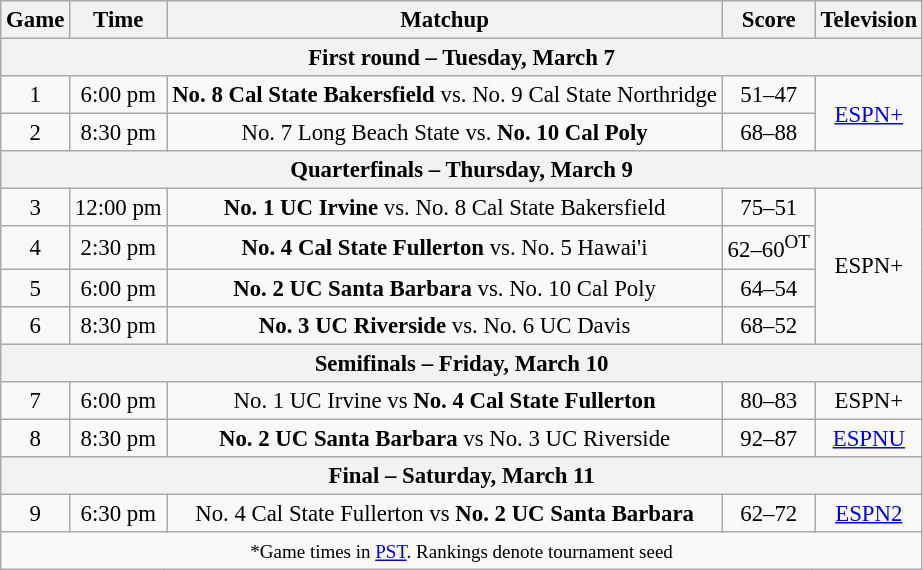<table class="wikitable" style="font-size: 95%;text-align:center">
<tr>
<th>Game</th>
<th>Time </th>
<th>Matchup</th>
<th>Score</th>
<th>Television</th>
</tr>
<tr>
<th colspan=5>First round – Tuesday, March 7</th>
</tr>
<tr>
<td>1</td>
<td>6:00 pm</td>
<td><strong>No. 8 Cal State Bakersfield</strong> vs. No. 9 Cal State Northridge</td>
<td>51–47</td>
<td rowspan=2><a href='#'>ESPN+</a></td>
</tr>
<tr>
<td>2</td>
<td>8:30 pm</td>
<td>No. 7 Long Beach State vs. <strong>No. 10 Cal Poly</strong></td>
<td>68–88</td>
</tr>
<tr>
<th colspan=5>Quarterfinals – Thursday, March 9</th>
</tr>
<tr>
<td>3</td>
<td>12:00 pm</td>
<td><strong>No. 1 UC Irvine</strong> vs. No. 8 Cal State Bakersfield</td>
<td>75–51</td>
<td rowspan=4>ESPN+</td>
</tr>
<tr>
<td>4</td>
<td>2:30 pm</td>
<td><strong>No. 4 Cal State Fullerton</strong> vs. No. 5 Hawai'i</td>
<td>62–60<sup>OT</sup></td>
</tr>
<tr>
<td>5</td>
<td>6:00 pm</td>
<td><strong>No. 2 UC Santa Barbara</strong> vs. No. 10 Cal Poly</td>
<td>64–54</td>
</tr>
<tr>
<td>6</td>
<td>8:30 pm</td>
<td><strong>No. 3 UC Riverside</strong> vs. No. 6 UC Davis</td>
<td>68–52</td>
</tr>
<tr>
<th colspan=5>Semifinals – Friday, March 10</th>
</tr>
<tr>
<td>7</td>
<td>6:00 pm</td>
<td>No. 1 UC Irvine vs <strong>No. 4 Cal State Fullerton</strong></td>
<td>80–83</td>
<td>ESPN+</td>
</tr>
<tr>
<td>8</td>
<td>8:30 pm</td>
<td><strong>No. 2 UC Santa Barbara</strong> vs No. 3 UC Riverside</td>
<td>92–87</td>
<td><a href='#'>ESPNU</a></td>
</tr>
<tr>
<th colspan=5>Final – Saturday, March 11</th>
</tr>
<tr>
<td>9</td>
<td>6:30 pm</td>
<td>No. 4 Cal State Fullerton vs <strong>No. 2 UC Santa Barbara</strong></td>
<td>62–72</td>
<td><a href='#'>ESPN2</a></td>
</tr>
<tr>
<td colspan=5><small>*Game times in <a href='#'>PST</a>. Rankings denote tournament seed</small></td>
</tr>
</table>
